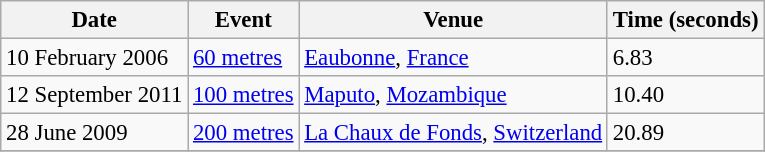<table class="wikitable" style="font-size: 95%;">
<tr>
<th>Date</th>
<th>Event</th>
<th>Venue</th>
<th>Time (seconds)</th>
</tr>
<tr>
<td>10 February 2006</td>
<td><a href='#'>60 metres</a></td>
<td><a href='#'>Eaubonne</a>, <a href='#'>France</a></td>
<td>6.83</td>
</tr>
<tr>
<td>12 September 2011</td>
<td><a href='#'>100 metres</a></td>
<td><a href='#'>Maputo</a>, <a href='#'>Mozambique</a></td>
<td>10.40</td>
</tr>
<tr>
<td>28 June 2009</td>
<td><a href='#'>200 metres</a></td>
<td><a href='#'>La Chaux de Fonds</a>, <a href='#'>Switzerland</a></td>
<td>20.89</td>
</tr>
<tr>
</tr>
</table>
